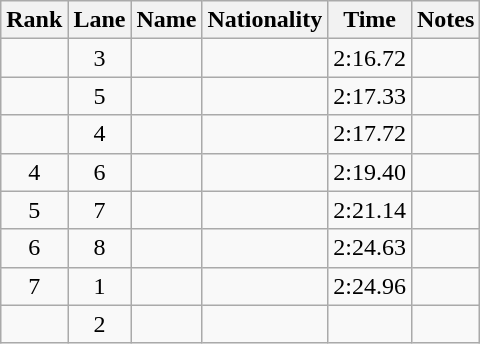<table class="wikitable sortable" style="text-align:center">
<tr>
<th>Rank</th>
<th>Lane</th>
<th>Name</th>
<th>Nationality</th>
<th>Time</th>
<th>Notes</th>
</tr>
<tr>
<td></td>
<td>3</td>
<td align=left></td>
<td align=left></td>
<td>2:16.72</td>
<td></td>
</tr>
<tr>
<td></td>
<td>5</td>
<td align=left></td>
<td align=left></td>
<td>2:17.33</td>
<td></td>
</tr>
<tr>
<td></td>
<td>4</td>
<td align=left></td>
<td align=left></td>
<td>2:17.72</td>
<td></td>
</tr>
<tr>
<td>4</td>
<td>6</td>
<td align=left></td>
<td align=left></td>
<td>2:19.40</td>
<td></td>
</tr>
<tr>
<td>5</td>
<td>7</td>
<td align=left></td>
<td align=left></td>
<td>2:21.14</td>
<td></td>
</tr>
<tr>
<td>6</td>
<td>8</td>
<td align=left></td>
<td align=left></td>
<td>2:24.63</td>
<td></td>
</tr>
<tr>
<td>7</td>
<td>1</td>
<td align=left></td>
<td align=left></td>
<td>2:24.96</td>
<td></td>
</tr>
<tr>
<td></td>
<td>2</td>
<td align=left></td>
<td align=left></td>
<td></td>
<td><strong></strong></td>
</tr>
</table>
